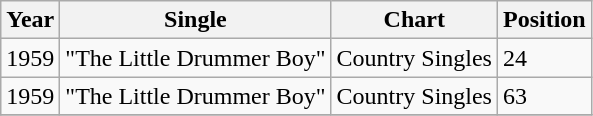<table class="wikitable">
<tr>
<th align="left">Year</th>
<th align="left">Single</th>
<th align="left">Chart</th>
<th align="left">Position</th>
</tr>
<tr>
<td align="left">1959</td>
<td align="left">"The Little Drummer Boy"</td>
<td align="left">Country Singles</td>
<td align="left">24</td>
</tr>
<tr>
<td align="left">1959</td>
<td align="left">"The Little Drummer Boy"</td>
<td align="left">Country Singles</td>
<td align="left">63</td>
</tr>
<tr>
</tr>
</table>
